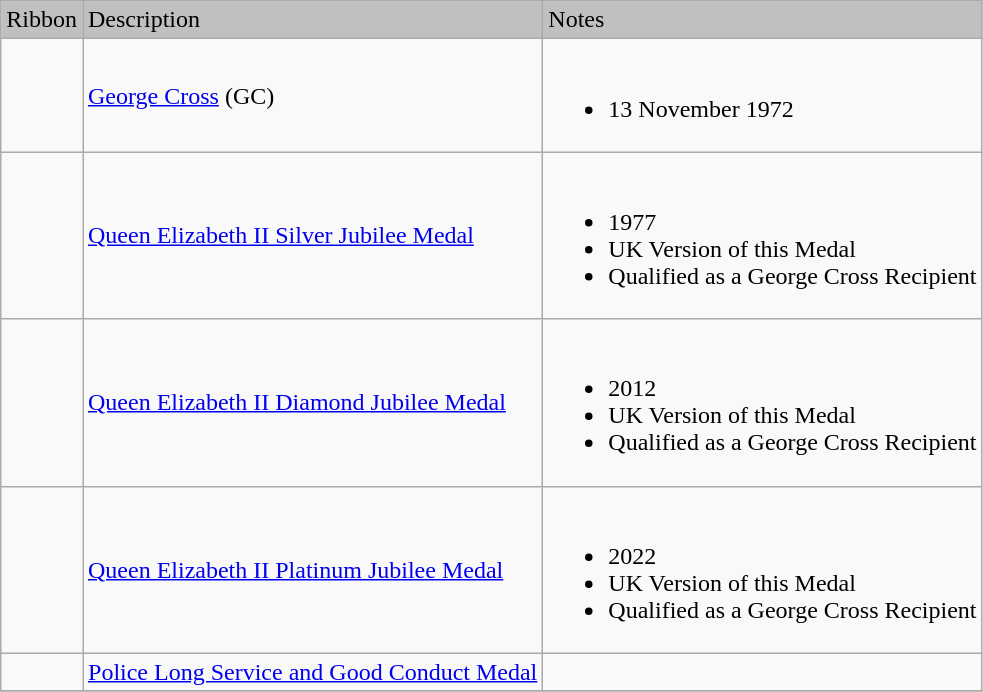<table class="wikitable">
<tr style="background:silver;">
<td>Ribbon</td>
<td>Description</td>
<td>Notes</td>
</tr>
<tr>
<td></td>
<td><a href='#'>George Cross</a> (GC)</td>
<td><br><ul><li>13 November 1972</li></ul></td>
</tr>
<tr>
<td></td>
<td><a href='#'>Queen Elizabeth II Silver Jubilee Medal</a></td>
<td><br><ul><li>1977</li><li>UK Version of this Medal</li><li>Qualified as a George Cross Recipient</li></ul></td>
</tr>
<tr>
<td></td>
<td><a href='#'>Queen Elizabeth II Diamond Jubilee Medal</a></td>
<td><br><ul><li>2012</li><li>UK Version of this Medal</li><li>Qualified as a George Cross Recipient</li></ul></td>
</tr>
<tr>
<td></td>
<td><a href='#'>Queen Elizabeth II Platinum Jubilee Medal</a></td>
<td><br><ul><li>2022</li><li>UK Version of this Medal</li><li>Qualified as a George Cross Recipient</li></ul></td>
</tr>
<tr>
<td></td>
<td><a href='#'>Police Long Service and Good Conduct Medal</a></td>
<td></td>
</tr>
<tr>
</tr>
</table>
